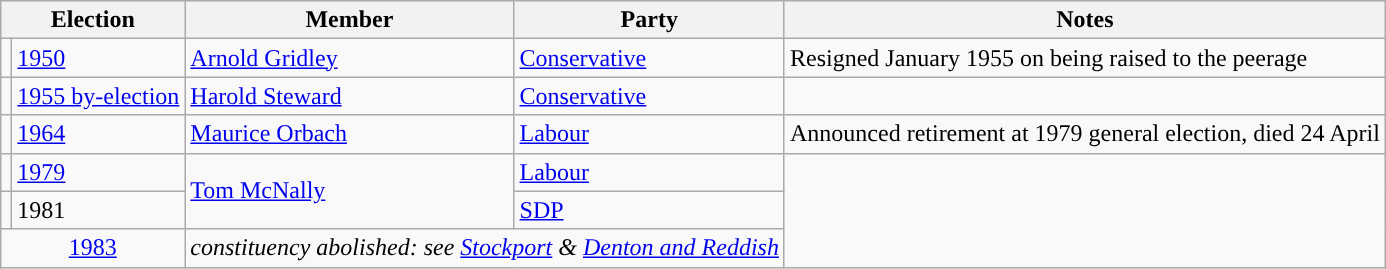<table class="wikitable">
<tr>
<th colspan="2">Election</th>
<th>Member</th>
<th>Party</th>
<th>Notes</th>
</tr>
<tr>
<td style="color:inherit;background-color: "></td>
<td><a href='#'>1950</a></td>
<td><a href='#'>Arnold Gridley</a></td>
<td><a href='#'>Conservative</a></td>
<td>Resigned January 1955 on being raised to the peerage</td>
</tr>
<tr>
<td style="color:inherit;background-color: "></td>
<td><a href='#'>1955 by-election</a></td>
<td><a href='#'>Harold Steward</a></td>
<td><a href='#'>Conservative</a></td>
</tr>
<tr>
<td style="color:inherit;background-color: "></td>
<td><a href='#'>1964</a></td>
<td><a href='#'>Maurice Orbach</a></td>
<td><a href='#'>Labour</a></td>
<td>Announced retirement at 1979 general election, died 24 April</td>
</tr>
<tr>
<td style="color:inherit;background-color: "></td>
<td><a href='#'>1979</a></td>
<td rowspan="2"><a href='#'>Tom McNally</a></td>
<td><a href='#'>Labour</a></td>
</tr>
<tr>
<td style="color:inherit;background-color: "></td>
<td>1981</td>
<td><a href='#'>SDP</a></td>
</tr>
<tr>
<td colspan="2" align="center"><a href='#'>1983</a></td>
<td colspan="2"><em>constituency abolished: see <a href='#'>Stockport</a> & <a href='#'>Denton and Reddish</a></em></td>
</tr>
</table>
